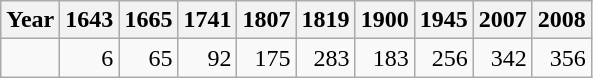<table - class="wikitable">
<tr>
<th>Year</th>
<th>1643</th>
<th>1665</th>
<th>1741</th>
<th>1807</th>
<th>1819</th>
<th>1900</th>
<th>1945</th>
<th>2007</th>
<th>2008</th>
</tr>
<tr>
<td align="right"></td>
<td align="right">6</td>
<td align="right">65</td>
<td align="right">92</td>
<td align="right">175</td>
<td align="right">283</td>
<td align="right">183</td>
<td align="right">256</td>
<td align="right">342</td>
<td align="right">356</td>
</tr>
</table>
